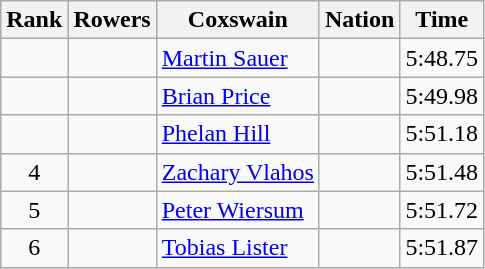<table class="wikitable sortable" style="text-align:center">
<tr>
<th>Rank</th>
<th>Rowers</th>
<th>Coxswain</th>
<th>Nation</th>
<th>Time</th>
</tr>
<tr>
<td></td>
<td></td>
<td align=left><a href='#'>Martin Sauer</a></td>
<td align=left></td>
<td>5:48.75</td>
</tr>
<tr>
<td></td>
<td></td>
<td align=left><a href='#'>Brian Price</a></td>
<td align=left></td>
<td>5:49.98</td>
</tr>
<tr>
<td></td>
<td></td>
<td align=left><a href='#'>Phelan Hill</a></td>
<td align=left></td>
<td>5:51.18</td>
</tr>
<tr>
<td>4</td>
<td></td>
<td align=left><a href='#'>Zachary Vlahos</a></td>
<td align=left></td>
<td>5:51.48</td>
</tr>
<tr>
<td>5</td>
<td></td>
<td align=left><a href='#'>Peter Wiersum</a></td>
<td align=left></td>
<td>5:51.72</td>
</tr>
<tr>
<td>6</td>
<td></td>
<td align=left><a href='#'>Tobias Lister</a></td>
<td align=left></td>
<td>5:51.87</td>
</tr>
</table>
